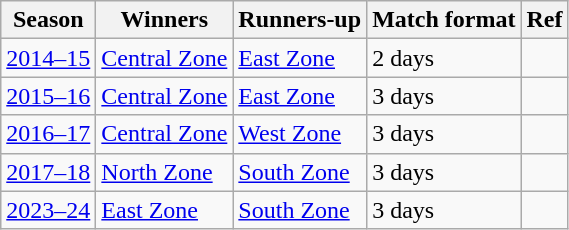<table class="wikitable">
<tr>
<th>Season</th>
<th>Winners</th>
<th>Runners-up</th>
<th>Match format</th>
<th>Ref</th>
</tr>
<tr>
<td><a href='#'>2014–15</a></td>
<td><a href='#'>Central Zone</a></td>
<td><a href='#'>East Zone</a></td>
<td>2 days</td>
<td></td>
</tr>
<tr>
<td><a href='#'>2015–16</a></td>
<td><a href='#'>Central Zone</a></td>
<td><a href='#'>East Zone</a></td>
<td>3 days</td>
<td></td>
</tr>
<tr>
<td><a href='#'>2016–17</a></td>
<td><a href='#'>Central Zone</a></td>
<td><a href='#'>West Zone</a></td>
<td>3 days</td>
<td></td>
</tr>
<tr>
<td><a href='#'>2017–18</a></td>
<td><a href='#'>North Zone</a></td>
<td><a href='#'>South Zone</a></td>
<td>3 days</td>
<td></td>
</tr>
<tr>
<td><a href='#'>2023–24</a></td>
<td><a href='#'>East Zone</a></td>
<td><a href='#'>South Zone</a></td>
<td>3 days</td>
<td></td>
</tr>
</table>
